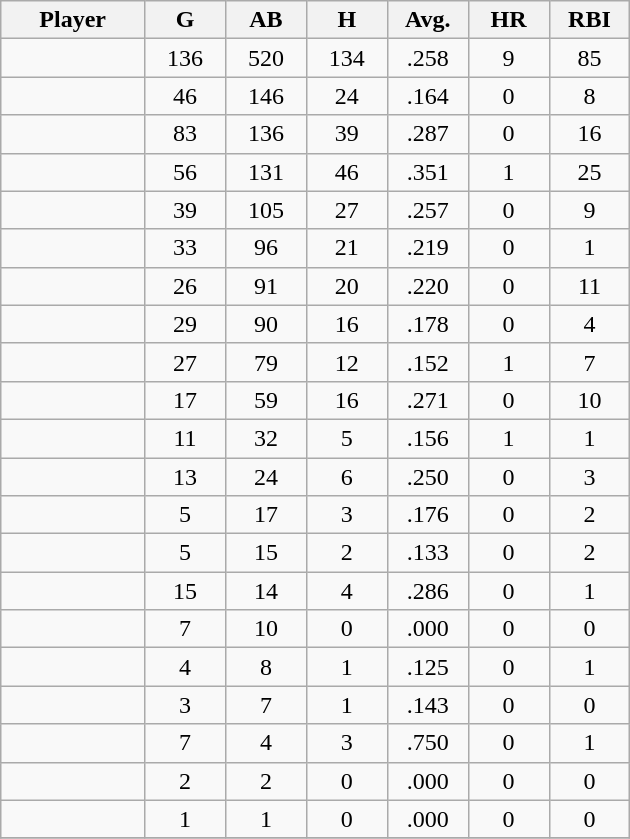<table class="wikitable sortable">
<tr>
<th bgcolor="#DDDDFF" width="16%">Player</th>
<th bgcolor="#DDDDFF" width="9%">G</th>
<th bgcolor="#DDDDFF" width="9%">AB</th>
<th bgcolor="#DDDDFF" width="9%">H</th>
<th bgcolor="#DDDDFF" width="9%">Avg.</th>
<th bgcolor="#DDDDFF" width="9%">HR</th>
<th bgcolor="#DDDDFF" width="9%">RBI</th>
</tr>
<tr align="center">
<td></td>
<td>136</td>
<td>520</td>
<td>134</td>
<td>.258</td>
<td>9</td>
<td>85</td>
</tr>
<tr align="center">
<td></td>
<td>46</td>
<td>146</td>
<td>24</td>
<td>.164</td>
<td>0</td>
<td>8</td>
</tr>
<tr align="center">
<td></td>
<td>83</td>
<td>136</td>
<td>39</td>
<td>.287</td>
<td>0</td>
<td>16</td>
</tr>
<tr align="center">
<td></td>
<td>56</td>
<td>131</td>
<td>46</td>
<td>.351</td>
<td>1</td>
<td>25</td>
</tr>
<tr align="center">
<td></td>
<td>39</td>
<td>105</td>
<td>27</td>
<td>.257</td>
<td>0</td>
<td>9</td>
</tr>
<tr align="center">
<td></td>
<td>33</td>
<td>96</td>
<td>21</td>
<td>.219</td>
<td>0</td>
<td>1</td>
</tr>
<tr align="center">
<td></td>
<td>26</td>
<td>91</td>
<td>20</td>
<td>.220</td>
<td>0</td>
<td>11</td>
</tr>
<tr align="center">
<td></td>
<td>29</td>
<td>90</td>
<td>16</td>
<td>.178</td>
<td>0</td>
<td>4</td>
</tr>
<tr align="center">
<td></td>
<td>27</td>
<td>79</td>
<td>12</td>
<td>.152</td>
<td>1</td>
<td>7</td>
</tr>
<tr align="center">
<td></td>
<td>17</td>
<td>59</td>
<td>16</td>
<td>.271</td>
<td>0</td>
<td>10</td>
</tr>
<tr align="center">
<td></td>
<td>11</td>
<td>32</td>
<td>5</td>
<td>.156</td>
<td>1</td>
<td>1</td>
</tr>
<tr align="center">
<td></td>
<td>13</td>
<td>24</td>
<td>6</td>
<td>.250</td>
<td>0</td>
<td>3</td>
</tr>
<tr align="center">
<td></td>
<td>5</td>
<td>17</td>
<td>3</td>
<td>.176</td>
<td>0</td>
<td>2</td>
</tr>
<tr align="center">
<td></td>
<td>5</td>
<td>15</td>
<td>2</td>
<td>.133</td>
<td>0</td>
<td>2</td>
</tr>
<tr align="center">
<td></td>
<td>15</td>
<td>14</td>
<td>4</td>
<td>.286</td>
<td>0</td>
<td>1</td>
</tr>
<tr align="center">
<td></td>
<td>7</td>
<td>10</td>
<td>0</td>
<td>.000</td>
<td>0</td>
<td>0</td>
</tr>
<tr align="center">
<td></td>
<td>4</td>
<td>8</td>
<td>1</td>
<td>.125</td>
<td>0</td>
<td>1</td>
</tr>
<tr align="center">
<td></td>
<td>3</td>
<td>7</td>
<td>1</td>
<td>.143</td>
<td>0</td>
<td>0</td>
</tr>
<tr align="center">
<td></td>
<td>7</td>
<td>4</td>
<td>3</td>
<td>.750</td>
<td>0</td>
<td>1</td>
</tr>
<tr align="center">
<td></td>
<td>2</td>
<td>2</td>
<td>0</td>
<td>.000</td>
<td>0</td>
<td>0</td>
</tr>
<tr align="center">
<td></td>
<td>1</td>
<td>1</td>
<td>0</td>
<td>.000</td>
<td>0</td>
<td>0</td>
</tr>
<tr align="center">
</tr>
</table>
